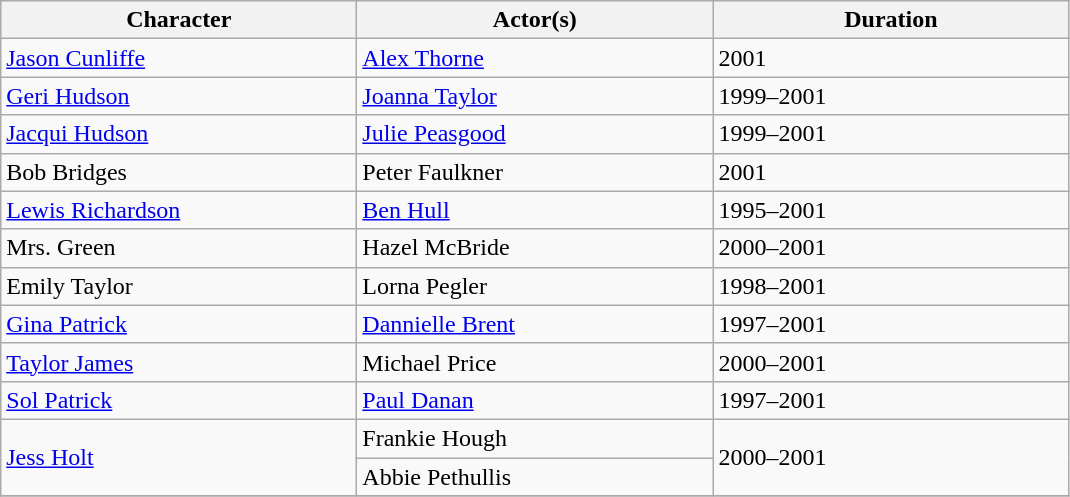<table class="wikitable sortable sticky-header">
<tr>
<th scope="col" style="width:230px;">Character</th>
<th scope="col" style="width:230px;">Actor(s)</th>
<th scope="col" style="width:230px;">Duration</th>
</tr>
<tr>
<td><a href='#'>Jason Cunliffe</a></td>
<td><a href='#'>Alex Thorne</a></td>
<td>2001</td>
</tr>
<tr>
<td><a href='#'>Geri Hudson</a></td>
<td><a href='#'>Joanna Taylor</a></td>
<td>1999–2001</td>
</tr>
<tr>
<td><a href='#'>Jacqui Hudson</a></td>
<td><a href='#'>Julie Peasgood</a></td>
<td>1999–2001</td>
</tr>
<tr>
<td>Bob Bridges</td>
<td>Peter Faulkner</td>
<td>2001</td>
</tr>
<tr>
<td><a href='#'>Lewis Richardson</a></td>
<td><a href='#'>Ben Hull</a></td>
<td>1995–2001</td>
</tr>
<tr>
<td>Mrs. Green</td>
<td>Hazel McBride</td>
<td>2000–2001</td>
</tr>
<tr>
<td>Emily Taylor</td>
<td>Lorna Pegler</td>
<td>1998–2001</td>
</tr>
<tr>
<td><a href='#'>Gina Patrick</a></td>
<td><a href='#'>Dannielle Brent</a></td>
<td>1997–2001</td>
</tr>
<tr>
<td><a href='#'>Taylor James</a></td>
<td>Michael Price</td>
<td>2000–2001</td>
</tr>
<tr>
<td><a href='#'>Sol Patrick</a></td>
<td><a href='#'>Paul Danan</a></td>
<td>1997–2001</td>
</tr>
<tr>
<td rowspan="2"><a href='#'>Jess Holt</a></td>
<td>Frankie Hough</td>
<td rowspan="2">2000–2001</td>
</tr>
<tr>
<td>Abbie Pethullis</td>
</tr>
<tr>
</tr>
</table>
